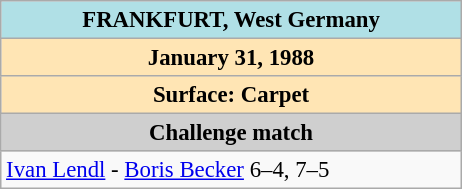<table class="wikitable" style="font-size:95%;">
<tr>
<th colspan="2" style="background:#B0E0E6" width="300">FRANKFURT, West Germany</th>
</tr>
<tr>
<th colspan="2" style="background:#FFE5B4" width="300">January 31, 1988</th>
</tr>
<tr>
<th colspan="2" style="background:#FFE5B4" width="300">Surface: Carpet</th>
</tr>
<tr>
<th colspan="2" style="background:#cfcfcf" width="300">Challenge match</th>
</tr>
<tr>
<td><a href='#'>Ivan Lendl</a> - <a href='#'>Boris Becker</a> 6–4, 7–5</td>
</tr>
</table>
